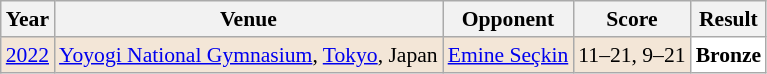<table class="sortable wikitable" style="font-size: 90%;">
<tr>
<th>Year</th>
<th>Venue</th>
<th>Opponent</th>
<th>Score</th>
<th>Result</th>
</tr>
<tr style="background:#F3E6D7">
<td align="center"><a href='#'>2022</a></td>
<td align="left"><a href='#'>Yoyogi National Gymnasium</a>, <a href='#'>Tokyo</a>, Japan</td>
<td align="left"> <a href='#'>Emine Seçkin</a></td>
<td align="left">11–21, 9–21</td>
<td style="text-align:left; background:white"> <strong>Bronze</strong></td>
</tr>
</table>
